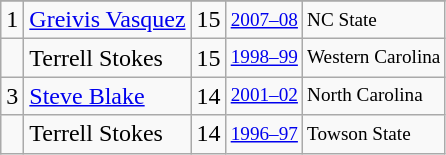<table class="wikitable">
<tr>
</tr>
<tr>
<td>1</td>
<td><a href='#'>Greivis Vasquez</a></td>
<td>15</td>
<td style="font-size:80%;"><a href='#'>2007–08</a></td>
<td style="font-size:80%;">NC State</td>
</tr>
<tr>
<td></td>
<td>Terrell Stokes</td>
<td>15</td>
<td style="font-size:80%;"><a href='#'>1998–99</a></td>
<td style="font-size:80%;">Western Carolina</td>
</tr>
<tr>
<td>3</td>
<td><a href='#'>Steve Blake</a></td>
<td>14</td>
<td style="font-size:80%;"><a href='#'>2001–02</a></td>
<td style="font-size:80%;">North Carolina</td>
</tr>
<tr>
<td></td>
<td>Terrell Stokes</td>
<td>14</td>
<td style="font-size:80%;"><a href='#'>1996–97</a></td>
<td style="font-size:80%;">Towson State</td>
</tr>
</table>
